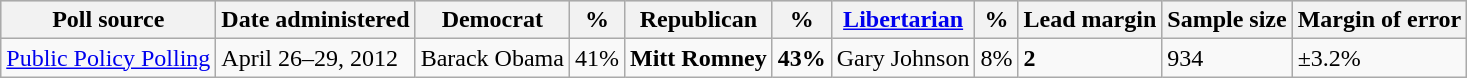<table class="wikitable">
<tr style="background:lightgrey;">
<th>Poll source</th>
<th>Date administered</th>
<th>Democrat</th>
<th>%</th>
<th>Republican</th>
<th>%</th>
<th><a href='#'>Libertarian</a></th>
<th>%</th>
<th>Lead margin</th>
<th>Sample size</th>
<th>Margin of error</th>
</tr>
<tr>
<td><a href='#'>Public Policy Polling</a></td>
<td>April 26–29, 2012</td>
<td>Barack Obama</td>
<td>41%</td>
<td><strong>Mitt Romney</strong></td>
<td><strong>43%</strong></td>
<td>Gary Johnson</td>
<td>8%</td>
<td><strong>2</strong></td>
<td>934</td>
<td>±3.2%</td>
</tr>
</table>
